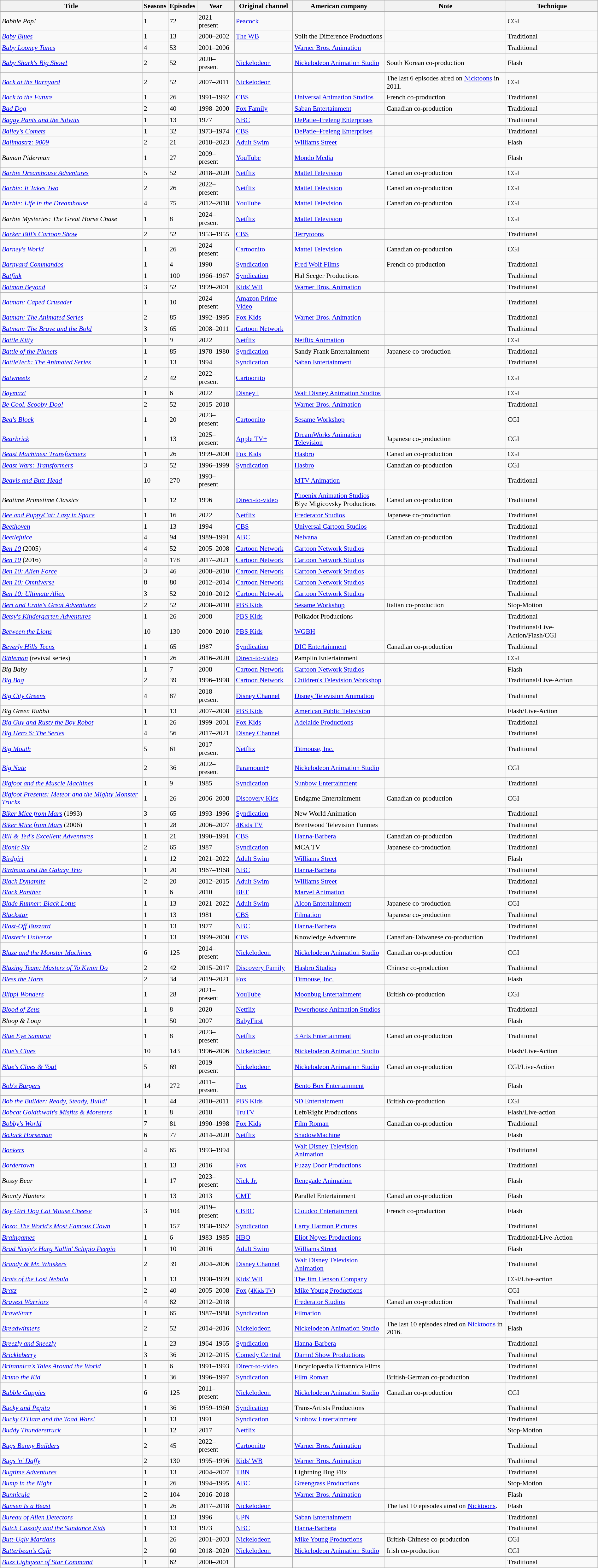<table class="wikitable sortable" style="text-align: left; font-size:90%; width:100%;">
<tr>
<th>Title</th>
<th>Seasons</th>
<th>Episodes</th>
<th>Year</th>
<th>Original channel</th>
<th>American company</th>
<th>Note</th>
<th>Technique</th>
</tr>
<tr>
<td><em>Babble Pop!</em></td>
<td>1</td>
<td>72</td>
<td>2021–present</td>
<td><a href='#'>Peacock</a></td>
<td></td>
<td></td>
<td>CGI</td>
</tr>
<tr>
<td><em><a href='#'>Baby Blues</a></em></td>
<td>1</td>
<td>13</td>
<td>2000–2002</td>
<td><a href='#'>The WB</a></td>
<td>Split the Difference Productions</td>
<td></td>
<td>Traditional</td>
</tr>
<tr>
<td><em><a href='#'>Baby Looney Tunes</a></em></td>
<td>4</td>
<td>53</td>
<td>2001–2006</td>
<td></td>
<td><a href='#'>Warner Bros. Animation</a></td>
<td></td>
<td>Traditional</td>
</tr>
<tr>
<td><em><a href='#'>Baby Shark's Big Show!</a></em></td>
<td>2</td>
<td>52</td>
<td>2020–present</td>
<td><a href='#'>Nickelodeon</a></td>
<td><a href='#'>Nickelodeon Animation Studio</a></td>
<td>South Korean co-production</td>
<td>Flash</td>
</tr>
<tr>
<td><em><a href='#'>Back at the Barnyard</a></em></td>
<td>2</td>
<td>52</td>
<td>2007–2011</td>
<td><a href='#'>Nickelodeon</a></td>
<td></td>
<td>The last 6 episodes aired on <a href='#'>Nicktoons</a> in 2011.</td>
<td>CGI</td>
</tr>
<tr>
<td><em><a href='#'>Back to the Future</a></em></td>
<td>1</td>
<td>26</td>
<td>1991–1992</td>
<td><a href='#'>CBS</a></td>
<td><a href='#'>Universal Animation Studios</a></td>
<td>French co-production</td>
<td>Traditional</td>
</tr>
<tr>
<td><em><a href='#'>Bad Dog</a></em></td>
<td>2</td>
<td>40</td>
<td>1998–2000</td>
<td><a href='#'>Fox Family</a></td>
<td><a href='#'>Saban Entertainment</a></td>
<td>Canadian co-production</td>
<td>Traditional</td>
</tr>
<tr>
<td><em><a href='#'>Baggy Pants and the Nitwits</a></em></td>
<td>1</td>
<td>13</td>
<td>1977</td>
<td><a href='#'>NBC</a></td>
<td><a href='#'>DePatie–Freleng Enterprises</a></td>
<td></td>
<td>Traditional</td>
</tr>
<tr>
<td><em><a href='#'>Bailey's Comets</a></em></td>
<td>1</td>
<td>32</td>
<td>1973–1974</td>
<td><a href='#'>CBS</a></td>
<td><a href='#'>DePatie–Freleng Enterprises</a></td>
<td></td>
<td>Traditional</td>
</tr>
<tr>
<td><em><a href='#'>Ballmastrz: 9009</a></em></td>
<td>2</td>
<td>21</td>
<td>2018–2023</td>
<td><a href='#'>Adult Swim</a></td>
<td><a href='#'>Williams Street</a></td>
<td></td>
<td>Flash</td>
</tr>
<tr>
<td><em>Baman Piderman</em></td>
<td>1</td>
<td>27</td>
<td>2009–present</td>
<td><a href='#'>YouTube</a></td>
<td><a href='#'>Mondo Media</a></td>
<td></td>
<td>Flash</td>
</tr>
<tr>
<td><em><a href='#'>Barbie Dreamhouse Adventures</a></em></td>
<td>5</td>
<td>52</td>
<td>2018–2020</td>
<td><a href='#'>Netflix</a></td>
<td><a href='#'>Mattel Television</a></td>
<td>Canadian co-production</td>
<td>CGI</td>
</tr>
<tr>
<td><em><a href='#'>Barbie: It Takes Two</a></em></td>
<td>2</td>
<td>26</td>
<td>2022–present</td>
<td><a href='#'>Netflix</a></td>
<td><a href='#'>Mattel Television</a></td>
<td>Canadian co-production</td>
<td>CGI</td>
</tr>
<tr>
<td><em><a href='#'>Barbie: Life in the Dreamhouse</a></em></td>
<td>4</td>
<td>75</td>
<td>2012–2018</td>
<td><a href='#'>YouTube</a></td>
<td><a href='#'>Mattel Television</a></td>
<td>Canadian co-production</td>
<td>CGI</td>
</tr>
<tr>
<td><em>Barbie Mysteries: The Great Horse Chase</em></td>
<td>1</td>
<td>8</td>
<td>2024–present</td>
<td><a href='#'>Netflix</a></td>
<td><a href='#'>Mattel Television</a></td>
<td></td>
<td>CGI</td>
</tr>
<tr>
<td><em><a href='#'>Barker Bill's Cartoon Show</a></em></td>
<td>2</td>
<td>52</td>
<td>1953–1955</td>
<td><a href='#'>CBS</a></td>
<td><a href='#'>Terrytoons</a></td>
<td></td>
<td>Traditional</td>
</tr>
<tr>
<td><em><a href='#'>Barney's World</a></em></td>
<td>1</td>
<td>26</td>
<td>2024–present</td>
<td><a href='#'>Cartoonito</a></td>
<td><a href='#'>Mattel Television</a></td>
<td>Canadian co-production</td>
<td>CGI</td>
</tr>
<tr>
<td><em><a href='#'>Barnyard Commandos</a></em></td>
<td>1</td>
<td>4</td>
<td>1990</td>
<td><a href='#'>Syndication</a></td>
<td><a href='#'>Fred Wolf Films</a></td>
<td>French co-production</td>
<td>Traditional</td>
</tr>
<tr>
<td><em><a href='#'>Batfink</a></em></td>
<td>1</td>
<td>100</td>
<td>1966–1967</td>
<td><a href='#'>Syndication</a></td>
<td>Hal Seeger Productions</td>
<td></td>
<td>Traditional</td>
</tr>
<tr>
<td><em><a href='#'>Batman Beyond</a></em></td>
<td>3</td>
<td>52</td>
<td>1999–2001</td>
<td><a href='#'>Kids' WB</a></td>
<td><a href='#'>Warner Bros. Animation</a></td>
<td></td>
<td>Traditional</td>
</tr>
<tr>
<td><em><a href='#'>Batman: Caped Crusader</a></em></td>
<td>1</td>
<td>10</td>
<td>2024–present</td>
<td><a href='#'>Amazon Prime Video</a></td>
<td></td>
<td></td>
<td>Traditional</td>
</tr>
<tr>
<td><em><a href='#'>Batman: The Animated Series</a></em></td>
<td>2</td>
<td>85</td>
<td>1992–1995</td>
<td><a href='#'>Fox Kids</a></td>
<td><a href='#'>Warner Bros. Animation</a></td>
<td></td>
<td>Traditional</td>
</tr>
<tr>
<td><em><a href='#'>Batman: The Brave and the Bold</a></em></td>
<td>3</td>
<td>65</td>
<td>2008–2011</td>
<td><a href='#'>Cartoon Network</a></td>
<td></td>
<td></td>
<td>Traditional</td>
</tr>
<tr>
<td><em><a href='#'>Battle Kitty</a></em></td>
<td>1</td>
<td>9</td>
<td>2022</td>
<td><a href='#'>Netflix</a></td>
<td><a href='#'>Netflix Animation</a></td>
<td></td>
<td>CGI</td>
</tr>
<tr>
<td><em><a href='#'>Battle of the Planets</a></em></td>
<td>1</td>
<td>85</td>
<td>1978–1980</td>
<td><a href='#'>Syndication</a></td>
<td>Sandy Frank Entertainment</td>
<td>Japanese co-production</td>
<td>Traditional</td>
</tr>
<tr>
<td><em><a href='#'>BattleTech: The Animated Series</a></em></td>
<td>1</td>
<td>13</td>
<td>1994</td>
<td><a href='#'>Syndication</a></td>
<td><a href='#'>Saban Entertainment</a></td>
<td></td>
<td>Traditional</td>
</tr>
<tr>
<td><em><a href='#'>Batwheels</a></em></td>
<td>2</td>
<td>42</td>
<td>2022–present</td>
<td><a href='#'>Cartoonito</a></td>
<td></td>
<td></td>
<td>CGI</td>
</tr>
<tr>
<td><em><a href='#'>Baymax!</a></em></td>
<td>1</td>
<td>6</td>
<td>2022</td>
<td><a href='#'>Disney+</a></td>
<td><a href='#'>Walt Disney Animation Studios</a></td>
<td></td>
<td>CGI</td>
</tr>
<tr>
<td><em><a href='#'>Be Cool, Scooby-Doo!</a></em></td>
<td>2</td>
<td>52</td>
<td>2015–2018</td>
<td></td>
<td><a href='#'>Warner Bros. Animation</a></td>
<td></td>
<td>Traditional</td>
</tr>
<tr>
<td><em><a href='#'>Bea's Block</a></em></td>
<td>1</td>
<td>20</td>
<td>2023–present</td>
<td><a href='#'>Cartoonito</a></td>
<td><a href='#'>Sesame Workshop</a></td>
<td></td>
<td>CGI</td>
</tr>
<tr>
<td><em><a href='#'>Bearbrick</a></em></td>
<td>1</td>
<td>13</td>
<td>2025–present</td>
<td><a href='#'>Apple TV+</a></td>
<td><a href='#'>DreamWorks Animation Television</a></td>
<td>Japanese co-production</td>
<td>CGI</td>
</tr>
<tr>
<td><em><a href='#'>Beast Machines: Transformers</a></em></td>
<td>1</td>
<td>26</td>
<td>1999–2000</td>
<td><a href='#'>Fox Kids</a></td>
<td><a href='#'>Hasbro</a></td>
<td>Canadian co-production</td>
<td>CGI</td>
</tr>
<tr>
<td><em><a href='#'>Beast Wars: Transformers</a></em></td>
<td>3</td>
<td>52</td>
<td>1996–1999</td>
<td><a href='#'>Syndication</a></td>
<td><a href='#'>Hasbro</a></td>
<td>Canadian co-production</td>
<td>CGI</td>
</tr>
<tr>
<td><em><a href='#'>Beavis and Butt-Head</a></em></td>
<td>10</td>
<td>270</td>
<td>1993–present</td>
<td></td>
<td><a href='#'>MTV Animation</a></td>
<td></td>
<td>Traditional</td>
</tr>
<tr>
<td><em>Bedtime Primetime Classics</em></td>
<td>1</td>
<td>12</td>
<td>1996</td>
<td><a href='#'>Direct-to-video</a></td>
<td><a href='#'>Phoenix Animation Studios</a><br>Blye Migicovsky Productions</td>
<td>Canadian co-production</td>
<td>Traditional</td>
</tr>
<tr>
<td><em><a href='#'>Bee and PuppyCat: Lazy in Space</a></em></td>
<td>1</td>
<td>16</td>
<td>2022</td>
<td><a href='#'>Netflix</a></td>
<td><a href='#'>Frederator Studios</a></td>
<td>Japanese co-production</td>
<td>Traditional</td>
</tr>
<tr>
<td><em><a href='#'>Beethoven</a></em></td>
<td>1</td>
<td>13</td>
<td>1994</td>
<td><a href='#'>CBS</a></td>
<td><a href='#'>Universal Cartoon Studios</a></td>
<td></td>
<td>Traditional</td>
</tr>
<tr>
<td><em><a href='#'>Beetlejuice</a></em></td>
<td>4</td>
<td>94</td>
<td>1989–1991</td>
<td><a href='#'>ABC</a></td>
<td><a href='#'>Nelvana</a></td>
<td>Canadian co-production</td>
<td>Traditional</td>
</tr>
<tr>
<td><em><a href='#'>Ben 10</a></em> (2005)</td>
<td>4</td>
<td>52</td>
<td>2005–2008</td>
<td><a href='#'>Cartoon Network</a></td>
<td><a href='#'>Cartoon Network Studios</a></td>
<td></td>
<td>Traditional</td>
</tr>
<tr>
<td><em><a href='#'>Ben 10</a></em> (2016)</td>
<td>4</td>
<td>178</td>
<td>2017–2021</td>
<td><a href='#'>Cartoon Network</a></td>
<td><a href='#'>Cartoon Network Studios</a></td>
<td></td>
<td>Traditional</td>
</tr>
<tr>
<td><em><a href='#'>Ben 10: Alien Force</a></em></td>
<td>3</td>
<td>46</td>
<td>2008–2010</td>
<td><a href='#'>Cartoon Network</a></td>
<td><a href='#'>Cartoon Network Studios</a></td>
<td></td>
<td>Traditional</td>
</tr>
<tr>
<td><em><a href='#'>Ben 10: Omniverse</a></em></td>
<td>8</td>
<td>80</td>
<td>2012–2014</td>
<td><a href='#'>Cartoon Network</a></td>
<td><a href='#'>Cartoon Network Studios</a></td>
<td></td>
<td>Traditional</td>
</tr>
<tr>
<td><em><a href='#'>Ben 10: Ultimate Alien</a></em></td>
<td>3</td>
<td>52</td>
<td>2010–2012</td>
<td><a href='#'>Cartoon Network</a></td>
<td><a href='#'>Cartoon Network Studios</a></td>
<td></td>
<td>Traditional</td>
</tr>
<tr>
<td><em><a href='#'>Bert and Ernie's Great Adventures</a></em></td>
<td>2</td>
<td>52</td>
<td>2008–2010</td>
<td><a href='#'>PBS Kids</a></td>
<td><a href='#'>Sesame Workshop</a></td>
<td>Italian co-production</td>
<td>Stop-Motion</td>
</tr>
<tr>
<td><em><a href='#'>Betsy's Kindergarten Adventures</a></em></td>
<td>1</td>
<td>26</td>
<td>2008</td>
<td><a href='#'>PBS Kids</a></td>
<td>Polkadot Productions</td>
<td></td>
<td>Traditional</td>
</tr>
<tr>
<td><em><a href='#'>Between the Lions</a></em></td>
<td>10</td>
<td>130</td>
<td>2000–2010</td>
<td><a href='#'>PBS Kids</a></td>
<td><a href='#'>WGBH</a></td>
<td></td>
<td>Traditional/Live-Action/Flash/CGI</td>
</tr>
<tr>
<td><em><a href='#'>Beverly Hills Teens</a></em></td>
<td>1</td>
<td>65</td>
<td>1987</td>
<td><a href='#'>Syndication</a></td>
<td><a href='#'>DIC Entertainment</a></td>
<td>Canadian co-production</td>
<td>Traditional</td>
</tr>
<tr>
<td><em><a href='#'>Bibleman</a></em> (revival series)</td>
<td>1</td>
<td>26</td>
<td>2016–2020</td>
<td><a href='#'>Direct-to-video</a></td>
<td>Pamplin Entertainment</td>
<td></td>
<td>CGI</td>
</tr>
<tr>
<td><em>Big Baby</em></td>
<td>1</td>
<td>7</td>
<td>2008</td>
<td><a href='#'>Cartoon Network</a></td>
<td><a href='#'>Cartoon Network Studios</a></td>
<td></td>
<td>Flash</td>
</tr>
<tr>
<td><em><a href='#'>Big Bag</a></em></td>
<td>2</td>
<td>39</td>
<td>1996–1998</td>
<td><a href='#'>Cartoon Network</a></td>
<td><a href='#'>Children's Television Workshop</a></td>
<td></td>
<td>Traditional/Live-Action</td>
</tr>
<tr>
<td><em><a href='#'>Big City Greens</a></em></td>
<td>4</td>
<td>87</td>
<td>2018–present</td>
<td><a href='#'>Disney Channel</a></td>
<td><a href='#'>Disney Television Animation</a></td>
<td></td>
<td>Traditional</td>
</tr>
<tr>
<td><em>Big Green Rabbit</em></td>
<td>1</td>
<td>13</td>
<td>2007–2008</td>
<td><a href='#'>PBS Kids</a></td>
<td><a href='#'>American Public Television</a></td>
<td></td>
<td>Flash/Live-Action</td>
</tr>
<tr>
<td><em><a href='#'>Big Guy and Rusty the Boy Robot</a></em></td>
<td>1</td>
<td>26</td>
<td>1999–2001</td>
<td><a href='#'>Fox Kids</a></td>
<td><a href='#'>Adelaide Productions</a></td>
<td></td>
<td>Traditional</td>
</tr>
<tr>
<td><em><a href='#'>Big Hero 6: The Series</a></em></td>
<td>4</td>
<td>56</td>
<td>2017–2021</td>
<td><a href='#'>Disney Channel</a></td>
<td></td>
<td></td>
<td>Traditional</td>
</tr>
<tr>
<td><em><a href='#'>Big Mouth</a></em></td>
<td>5</td>
<td>61</td>
<td>2017–present</td>
<td><a href='#'>Netflix</a></td>
<td><a href='#'>Titmouse, Inc.</a></td>
<td></td>
<td>Traditional</td>
</tr>
<tr>
<td><em><a href='#'>Big Nate</a></em></td>
<td>2</td>
<td>36</td>
<td>2022–present</td>
<td><a href='#'>Paramount+</a></td>
<td><a href='#'>Nickelodeon Animation Studio</a></td>
<td></td>
<td>CGI</td>
</tr>
<tr>
<td><em><a href='#'>Bigfoot and the Muscle Machines</a></em></td>
<td>1</td>
<td>9</td>
<td>1985</td>
<td><a href='#'>Syndication</a></td>
<td><a href='#'>Sunbow Entertainment</a></td>
<td></td>
<td>Traditional</td>
</tr>
<tr>
<td><em><a href='#'>Bigfoot Presents: Meteor and the Mighty Monster Trucks</a></em></td>
<td>1</td>
<td>26</td>
<td>2006–2008</td>
<td><a href='#'>Discovery Kids</a></td>
<td>Endgame Entertainment</td>
<td>Canadian co-production</td>
<td>CGI</td>
</tr>
<tr>
<td><em><a href='#'>Biker Mice from Mars</a></em> (1993)</td>
<td>3</td>
<td>65</td>
<td>1993–1996</td>
<td><a href='#'>Syndication</a></td>
<td>New World Animation</td>
<td></td>
<td>Traditional</td>
</tr>
<tr>
<td><em><a href='#'>Biker Mice from Mars</a></em> (2006)</td>
<td>1</td>
<td>28</td>
<td>2006–2007</td>
<td><a href='#'>4Kids TV</a></td>
<td>Brentwood Television Funnies</td>
<td></td>
<td>Traditional</td>
</tr>
<tr>
<td><em><a href='#'>Bill & Ted's Excellent Adventures</a></em></td>
<td>1</td>
<td>21</td>
<td>1990–1991</td>
<td><a href='#'>CBS</a></td>
<td><a href='#'>Hanna-Barbera</a></td>
<td>Canadian co-production</td>
<td>Traditional</td>
</tr>
<tr>
<td><em><a href='#'>Bionic Six</a></em></td>
<td>2</td>
<td>65</td>
<td>1987</td>
<td><a href='#'>Syndication</a></td>
<td>MCA TV</td>
<td>Japanese co-production</td>
<td>Traditional</td>
</tr>
<tr>
<td><em><a href='#'>Birdgirl</a></em></td>
<td>1</td>
<td>12</td>
<td>2021–2022</td>
<td><a href='#'>Adult Swim</a></td>
<td><a href='#'>Williams Street</a></td>
<td></td>
<td>Flash</td>
</tr>
<tr>
<td><em><a href='#'>Birdman and the Galaxy Trio</a></em></td>
<td>1</td>
<td>20</td>
<td>1967–1968</td>
<td><a href='#'>NBC</a></td>
<td><a href='#'>Hanna-Barbera</a></td>
<td></td>
<td>Traditional</td>
</tr>
<tr>
<td><em><a href='#'>Black Dynamite</a></em></td>
<td>2</td>
<td>20</td>
<td>2012–2015</td>
<td><a href='#'>Adult Swim</a></td>
<td><a href='#'>Williams Street</a></td>
<td></td>
<td>Traditional</td>
</tr>
<tr>
<td><em><a href='#'>Black Panther</a></em></td>
<td>1</td>
<td>6</td>
<td>2010</td>
<td><a href='#'>BET</a></td>
<td><a href='#'>Marvel Animation</a></td>
<td></td>
<td>Traditional</td>
</tr>
<tr>
<td><em><a href='#'>Blade Runner: Black Lotus</a></em></td>
<td>1</td>
<td>13</td>
<td>2021–2022</td>
<td><a href='#'>Adult Swim</a></td>
<td><a href='#'>Alcon Entertainment</a></td>
<td>Japanese co-production</td>
<td>CGI</td>
</tr>
<tr>
<td><em><a href='#'>Blackstar</a></em></td>
<td>1</td>
<td>13</td>
<td>1981</td>
<td><a href='#'>CBS</a></td>
<td><a href='#'>Filmation</a></td>
<td>Japanese co-production</td>
<td>Traditional</td>
</tr>
<tr>
<td><em><a href='#'>Blast-Off Buzzard</a></em></td>
<td>1</td>
<td>13</td>
<td>1977</td>
<td><a href='#'>NBC</a></td>
<td><a href='#'>Hanna-Barbera</a></td>
<td></td>
<td>Traditional</td>
</tr>
<tr>
<td><em><a href='#'>Blaster's Universe</a></em></td>
<td>1</td>
<td>13</td>
<td>1999–2000</td>
<td><a href='#'>CBS</a></td>
<td>Knowledge Adventure</td>
<td>Canadian-Taiwanese co-production</td>
<td>Traditional</td>
</tr>
<tr>
<td><em><a href='#'>Blaze and the Monster Machines</a></em></td>
<td>6</td>
<td>125</td>
<td>2014–present</td>
<td><a href='#'>Nickelodeon</a></td>
<td><a href='#'>Nickelodeon Animation Studio</a></td>
<td>Canadian co-production</td>
<td>CGI</td>
</tr>
<tr>
<td><em><a href='#'>Blazing Team: Masters of Yo Kwon Do</a></em></td>
<td>2</td>
<td>42</td>
<td>2015–2017</td>
<td><a href='#'>Discovery Family</a></td>
<td><a href='#'>Hasbro Studios</a></td>
<td>Chinese co-production</td>
<td>Traditional</td>
</tr>
<tr>
<td><em><a href='#'>Bless the Harts</a></em></td>
<td>2</td>
<td>34</td>
<td>2019–2021</td>
<td><a href='#'>Fox</a></td>
<td><a href='#'>Titmouse, Inc.</a></td>
<td></td>
<td>Flash</td>
</tr>
<tr>
<td><em><a href='#'>Blippi Wonders</a></em></td>
<td>1</td>
<td>28</td>
<td>2021–present</td>
<td><a href='#'>YouTube</a></td>
<td><a href='#'>Moonbug Entertainment</a></td>
<td>British co-production</td>
<td>CGI</td>
</tr>
<tr>
<td><em><a href='#'>Blood of Zeus</a></em></td>
<td>1</td>
<td>8</td>
<td>2020</td>
<td><a href='#'>Netflix</a></td>
<td><a href='#'>Powerhouse Animation Studios</a></td>
<td></td>
<td>Traditional</td>
</tr>
<tr>
<td><em>Bloop & Loop</em></td>
<td>1</td>
<td>50</td>
<td>2007</td>
<td><a href='#'>BabyFirst</a></td>
<td></td>
<td></td>
<td>Flash</td>
</tr>
<tr>
<td><em><a href='#'>Blue Eye Samurai</a></em></td>
<td>1</td>
<td>8</td>
<td>2023–present</td>
<td><a href='#'>Netflix</a></td>
<td><a href='#'>3 Arts Entertainment</a></td>
<td>Canadian co-production</td>
<td>Traditional</td>
</tr>
<tr>
<td><em><a href='#'>Blue's Clues</a></em></td>
<td>10</td>
<td>143</td>
<td>1996–2006</td>
<td><a href='#'>Nickelodeon</a></td>
<td><a href='#'>Nickelodeon Animation Studio</a></td>
<td></td>
<td>Flash/Live-Action</td>
</tr>
<tr>
<td><em><a href='#'>Blue's Clues & You!</a></em></td>
<td>5</td>
<td>69</td>
<td>2019–present</td>
<td><a href='#'>Nickelodeon</a></td>
<td><a href='#'>Nickelodeon Animation Studio</a></td>
<td>Canadian co-production</td>
<td>CGI/Live-Action</td>
</tr>
<tr>
<td><em><a href='#'>Bob's Burgers</a></em></td>
<td>14</td>
<td>272</td>
<td>2011–present</td>
<td><a href='#'>Fox</a></td>
<td><a href='#'>Bento Box Entertainment</a></td>
<td></td>
<td>Flash</td>
</tr>
<tr>
<td><em><a href='#'>Bob the Builder: Ready, Steady, Build!</a></em></td>
<td>1</td>
<td>44</td>
<td>2010–2011</td>
<td><a href='#'>PBS Kids</a></td>
<td><a href='#'>SD Entertainment</a></td>
<td>British co-production</td>
<td>CGI</td>
</tr>
<tr>
<td><em><a href='#'>Bobcat Goldthwait's Misfits & Monsters</a></em></td>
<td>1</td>
<td>8</td>
<td>2018</td>
<td><a href='#'>TruTV</a></td>
<td>Left/Right Productions</td>
<td></td>
<td>Flash/Live-action</td>
</tr>
<tr>
<td><em><a href='#'>Bobby's World</a></em></td>
<td>7</td>
<td>81</td>
<td>1990–1998</td>
<td><a href='#'>Fox Kids</a></td>
<td><a href='#'>Film Roman</a></td>
<td>Canadian co-production</td>
<td>Traditional</td>
</tr>
<tr>
<td><em><a href='#'>BoJack Horseman</a></em></td>
<td>6</td>
<td>77</td>
<td>2014–2020</td>
<td><a href='#'>Netflix</a></td>
<td><a href='#'>ShadowMachine</a></td>
<td></td>
<td>Flash</td>
</tr>
<tr>
<td><em><a href='#'>Bonkers</a></em></td>
<td>4</td>
<td>65</td>
<td>1993–1994</td>
<td></td>
<td><a href='#'>Walt Disney Television Animation</a></td>
<td></td>
<td>Traditional</td>
</tr>
<tr>
<td><em><a href='#'>Bordertown</a></em></td>
<td>1</td>
<td>13</td>
<td>2016</td>
<td><a href='#'>Fox</a></td>
<td><a href='#'>Fuzzy Door Productions</a></td>
<td></td>
<td>Traditional</td>
</tr>
<tr>
<td><em>Bossy Bear</em></td>
<td>1</td>
<td>17</td>
<td>2023–present</td>
<td><a href='#'>Nick Jr.</a></td>
<td><a href='#'>Renegade Animation</a></td>
<td></td>
<td>Flash</td>
</tr>
<tr>
<td><em>Bounty Hunters</em></td>
<td>1</td>
<td>13</td>
<td>2013</td>
<td><a href='#'>CMT</a></td>
<td>Parallel Entertainment</td>
<td>Canadian co-production</td>
<td>Flash</td>
</tr>
<tr>
<td><em><a href='#'>Boy Girl Dog Cat Mouse Cheese</a></em></td>
<td>3</td>
<td>104</td>
<td>2019–present</td>
<td><a href='#'>CBBC</a></td>
<td><a href='#'>Cloudco Entertainment</a></td>
<td>French co-production</td>
<td>Flash</td>
</tr>
<tr>
<td><em><a href='#'>Bozo: The World's Most Famous Clown</a></em></td>
<td>1</td>
<td>157</td>
<td>1958–1962</td>
<td><a href='#'>Syndication</a></td>
<td><a href='#'>Larry Harmon Pictures</a></td>
<td></td>
<td>Traditional</td>
</tr>
<tr>
<td><em><a href='#'>Braingames</a></em></td>
<td>1</td>
<td>6</td>
<td>1983–1985</td>
<td><a href='#'>HBO</a></td>
<td><a href='#'>Eliot Noyes Productions</a></td>
<td></td>
<td>Traditional/Live-Action</td>
</tr>
<tr>
<td><em><a href='#'>Brad Neely's Harg Nallin' Sclopio Peepio</a></em></td>
<td>1</td>
<td>10</td>
<td>2016</td>
<td><a href='#'>Adult Swim</a></td>
<td><a href='#'>Williams Street</a></td>
<td></td>
<td>Flash</td>
</tr>
<tr>
<td><em><a href='#'>Brandy & Mr. Whiskers</a></em></td>
<td>2</td>
<td>39</td>
<td>2004–2006</td>
<td><a href='#'>Disney Channel</a></td>
<td><a href='#'>Walt Disney Television Animation</a></td>
<td></td>
<td>Traditional</td>
</tr>
<tr>
<td><em><a href='#'>Brats of the Lost Nebula</a></em></td>
<td>1</td>
<td>13</td>
<td>1998–1999</td>
<td><a href='#'>Kids' WB</a></td>
<td><a href='#'>The Jim Henson Company</a></td>
<td></td>
<td>CGI/Live-action</td>
</tr>
<tr>
<td><em><a href='#'>Bratz</a></em></td>
<td>2</td>
<td>40</td>
<td>2005–2008</td>
<td><a href='#'>Fox</a> (<small><a href='#'>4Kids TV</a></small>)</td>
<td><a href='#'>Mike Young Productions</a></td>
<td></td>
<td>CGI</td>
</tr>
<tr>
<td><em><a href='#'>Bravest Warriors</a></em></td>
<td>4</td>
<td>82</td>
<td>2012–2018</td>
<td></td>
<td><a href='#'>Frederator Studios</a></td>
<td>Canadian co-production</td>
<td>Traditional</td>
</tr>
<tr>
<td><em><a href='#'>BraveStarr</a></em></td>
<td>1</td>
<td>65</td>
<td>1987–1988</td>
<td><a href='#'>Syndication</a></td>
<td><a href='#'>Filmation</a></td>
<td></td>
<td>Traditional</td>
</tr>
<tr>
<td><em><a href='#'>Breadwinners</a></em></td>
<td>2</td>
<td>52</td>
<td>2014–2016</td>
<td><a href='#'>Nickelodeon</a></td>
<td><a href='#'>Nickelodeon Animation Studio</a></td>
<td>The last 10 episodes aired on <a href='#'>Nicktoons</a> in 2016.</td>
<td>Flash</td>
</tr>
<tr>
<td><em><a href='#'>Breezly and Sneezly</a></em></td>
<td>1</td>
<td>23</td>
<td>1964–1965</td>
<td><a href='#'>Syndication</a></td>
<td><a href='#'>Hanna-Barbera</a></td>
<td></td>
<td>Traditional</td>
</tr>
<tr>
<td><em><a href='#'>Brickleberry</a></em></td>
<td>3</td>
<td>36</td>
<td>2012–2015</td>
<td><a href='#'>Comedy Central</a></td>
<td><a href='#'>Damn! Show Productions</a></td>
<td></td>
<td>Traditional</td>
</tr>
<tr>
<td><em><a href='#'>Britannica's Tales Around the World</a></em></td>
<td>1</td>
<td>6</td>
<td>1991–1993</td>
<td><a href='#'>Direct-to-video</a></td>
<td>Encyclopædia Britannica Films</td>
<td></td>
<td>Traditional</td>
</tr>
<tr>
<td><em><a href='#'>Bruno the Kid</a></em></td>
<td>1</td>
<td>36</td>
<td>1996–1997</td>
<td><a href='#'>Syndication</a></td>
<td><a href='#'>Film Roman</a></td>
<td>British-German co-production</td>
<td>Traditional</td>
</tr>
<tr>
<td><em><a href='#'>Bubble Guppies</a></em></td>
<td>6</td>
<td>125</td>
<td>2011–present</td>
<td><a href='#'>Nickelodeon</a></td>
<td><a href='#'>Nickelodeon Animation Studio</a></td>
<td>Canadian co-production</td>
<td>CGI</td>
</tr>
<tr>
<td><em><a href='#'>Bucky and Pepito</a></em></td>
<td>1</td>
<td>36</td>
<td>1959–1960</td>
<td><a href='#'>Syndication</a></td>
<td>Trans-Artists Productions</td>
<td></td>
<td>Traditional</td>
</tr>
<tr>
<td><em><a href='#'>Bucky O'Hare and the Toad Wars!</a></em></td>
<td>1</td>
<td>13</td>
<td>1991</td>
<td><a href='#'>Syndication</a></td>
<td><a href='#'>Sunbow Entertainment</a></td>
<td></td>
<td>Traditional</td>
</tr>
<tr>
<td><em><a href='#'>Buddy Thunderstruck</a></em></td>
<td>1</td>
<td>12</td>
<td>2017</td>
<td><a href='#'>Netflix</a></td>
<td></td>
<td></td>
<td>Stop-Motion</td>
</tr>
<tr>
<td><em><a href='#'>Bugs Bunny Builders</a></em></td>
<td>2</td>
<td>45</td>
<td>2022–present</td>
<td><a href='#'>Cartoonito</a></td>
<td><a href='#'>Warner Bros. Animation</a></td>
<td></td>
<td>Traditional</td>
</tr>
<tr>
<td><em><a href='#'>Bugs 'n' Daffy</a></em></td>
<td>2</td>
<td>130</td>
<td>1995–1996</td>
<td><a href='#'>Kids' WB</a></td>
<td><a href='#'>Warner Bros. Animation</a></td>
<td></td>
<td>Traditional</td>
</tr>
<tr>
<td><em><a href='#'>Bugtime Adventures</a></em></td>
<td>1</td>
<td>13</td>
<td>2004–2007</td>
<td><a href='#'>TBN</a></td>
<td>Lightning Bug Flix</td>
<td></td>
<td>Traditional</td>
</tr>
<tr>
<td><em><a href='#'>Bump in the Night</a></em></td>
<td>1</td>
<td>26</td>
<td>1994–1995</td>
<td><a href='#'>ABC</a></td>
<td><a href='#'>Greengrass Productions</a></td>
<td></td>
<td>Stop-Motion</td>
</tr>
<tr>
<td><em><a href='#'>Bunnicula</a></em></td>
<td>2</td>
<td>104</td>
<td>2016–2018</td>
<td></td>
<td><a href='#'>Warner Bros. Animation</a></td>
<td></td>
<td>Flash</td>
</tr>
<tr>
<td><em><a href='#'>Bunsen Is a Beast</a></em></td>
<td>1</td>
<td>26</td>
<td>2017–2018</td>
<td><a href='#'>Nickelodeon</a></td>
<td></td>
<td>The last 10 episodes aired on <a href='#'>Nicktoons</a>.</td>
<td>Flash</td>
</tr>
<tr>
<td><em><a href='#'>Bureau of Alien Detectors</a></em></td>
<td>1</td>
<td>13</td>
<td>1996</td>
<td><a href='#'>UPN</a></td>
<td><a href='#'>Saban Entertainment</a></td>
<td></td>
<td>Traditional</td>
</tr>
<tr>
<td><em><a href='#'>Butch Cassidy and the Sundance Kids</a></em></td>
<td>1</td>
<td>13</td>
<td>1973</td>
<td><a href='#'>NBC</a></td>
<td><a href='#'>Hanna-Barbera</a></td>
<td></td>
<td>Traditional</td>
</tr>
<tr>
<td><em><a href='#'>Butt-Ugly Martians</a></em></td>
<td>1</td>
<td>26</td>
<td>2001–2003</td>
<td><a href='#'>Nickelodeon</a></td>
<td><a href='#'>Mike Young Productions</a></td>
<td>British-Chinese co-production</td>
<td>CGI</td>
</tr>
<tr>
<td><em><a href='#'>Butterbean's Cafe</a></em></td>
<td>2</td>
<td>60</td>
<td>2018–2020</td>
<td><a href='#'>Nickelodeon</a></td>
<td><a href='#'>Nickelodeon Animation Studio</a></td>
<td>Irish co-production</td>
<td>CGI</td>
</tr>
<tr>
<td><em><a href='#'>Buzz Lightyear of Star Command</a></em></td>
<td>1</td>
<td>62</td>
<td>2000–2001</td>
<td></td>
<td></td>
<td></td>
<td>Traditional</td>
</tr>
</table>
